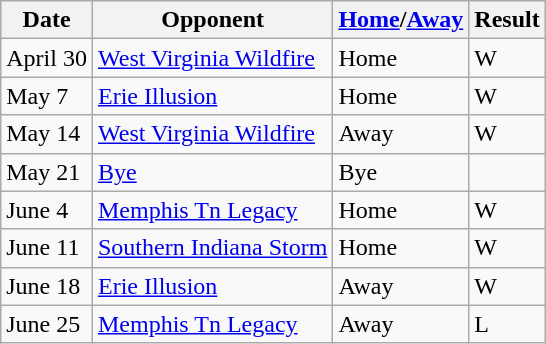<table class="wikitable">
<tr>
<th>Date</th>
<th>Opponent</th>
<th><a href='#'>Home</a>/<a href='#'>Away</a></th>
<th>Result</th>
</tr>
<tr>
<td>April 30</td>
<td><a href='#'>West Virginia Wildfire</a></td>
<td>Home</td>
<td>W</td>
</tr>
<tr>
<td>May 7</td>
<td><a href='#'>Erie Illusion</a></td>
<td>Home</td>
<td>W</td>
</tr>
<tr>
<td>May 14</td>
<td><a href='#'>West Virginia Wildfire</a></td>
<td>Away</td>
<td>W</td>
</tr>
<tr>
<td>May 21</td>
<td><a href='#'>Bye</a></td>
<td>Bye</td>
<td></td>
</tr>
<tr>
<td>June 4</td>
<td><a href='#'>Memphis Tn Legacy</a></td>
<td>Home</td>
<td>W</td>
</tr>
<tr>
<td>June 11</td>
<td><a href='#'>Southern Indiana Storm</a></td>
<td>Home</td>
<td>W</td>
</tr>
<tr>
<td>June 18</td>
<td><a href='#'>Erie Illusion</a></td>
<td>Away</td>
<td>W</td>
</tr>
<tr>
<td>June 25</td>
<td><a href='#'>Memphis Tn Legacy</a></td>
<td>Away</td>
<td>L</td>
</tr>
</table>
